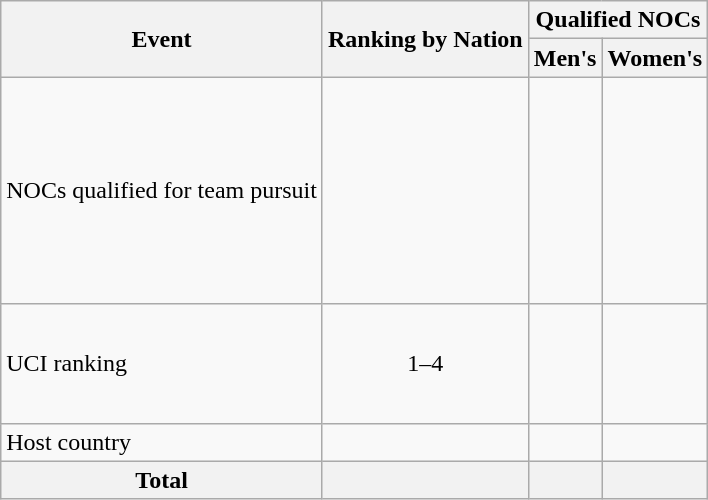<table class="wikitable">
<tr>
<th rowspan=2>Event</th>
<th rowspan=2>Ranking by Nation</th>
<th colspan=2>Qualified NOCs</th>
</tr>
<tr>
<th>Men's</th>
<th>Women's</th>
</tr>
<tr>
<td>NOCs qualified for team pursuit</td>
<td style="text-align:center;"></td>
<td><br><br><br><br><br><br><br><br></td>
<td><br><br><br><br><br><br><br><br></td>
</tr>
<tr>
<td>UCI ranking</td>
<td style="text-align:center;">1–4</td>
<td><br><br><br></td>
<td><br><br><br><br></td>
</tr>
<tr>
<td>Host country</td>
<td></td>
<td></td>
<td></td>
</tr>
<tr>
<th>Total</th>
<th></th>
<th></th>
<th></th>
</tr>
</table>
